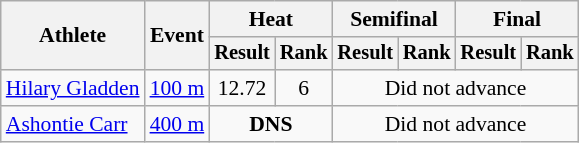<table class="wikitable" style="font-size:90%; text-align:center">
<tr>
<th rowspan=2>Athlete</th>
<th rowspan=2>Event</th>
<th colspan=2>Heat</th>
<th colspan=2>Semifinal</th>
<th colspan=2>Final</th>
</tr>
<tr style="font-size:95%">
<th>Result</th>
<th>Rank</th>
<th>Result</th>
<th>Rank</th>
<th>Result</th>
<th>Rank</th>
</tr>
<tr>
<td align=left><a href='#'>Hilary Gladden</a></td>
<td align=left rowspan=1><a href='#'>100 m</a></td>
<td>12.72</td>
<td>6</td>
<td colspan="4">Did not advance</td>
</tr>
<tr>
<td align=left><a href='#'>Ashontie Carr</a></td>
<td align=left rowspan=1><a href='#'>400 m</a></td>
<td colspan=2><strong>DNS</strong></td>
<td colspan=4>Did not advance</td>
</tr>
</table>
